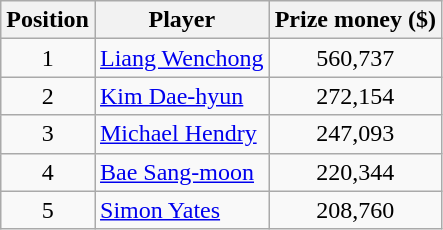<table class="wikitable">
<tr>
<th>Position</th>
<th>Player</th>
<th>Prize money ($)</th>
</tr>
<tr>
<td align=center>1</td>
<td> <a href='#'>Liang Wenchong</a></td>
<td align=center>560,737</td>
</tr>
<tr>
<td align=center>2</td>
<td> <a href='#'>Kim Dae-hyun</a></td>
<td align=center>272,154</td>
</tr>
<tr>
<td align=center>3</td>
<td> <a href='#'>Michael Hendry</a></td>
<td align=center>247,093</td>
</tr>
<tr>
<td align=center>4</td>
<td> <a href='#'>Bae Sang-moon</a></td>
<td align=center>220,344</td>
</tr>
<tr>
<td align=center>5</td>
<td> <a href='#'>Simon Yates</a></td>
<td align=center>208,760</td>
</tr>
</table>
